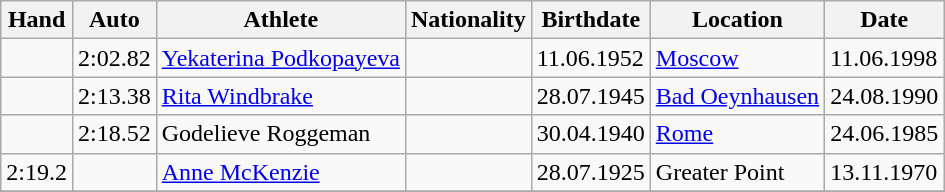<table class="wikitable">
<tr>
<th>Hand</th>
<th>Auto</th>
<th>Athlete</th>
<th>Nationality</th>
<th>Birthdate</th>
<th>Location</th>
<th>Date</th>
</tr>
<tr>
<td></td>
<td>2:02.82</td>
<td><a href='#'>Yekaterina Podkopayeva</a></td>
<td></td>
<td>11.06.1952</td>
<td><a href='#'>Moscow</a></td>
<td>11.06.1998</td>
</tr>
<tr>
<td></td>
<td>2:13.38</td>
<td><a href='#'>Rita Windbrake</a></td>
<td></td>
<td>28.07.1945</td>
<td><a href='#'>Bad Oeynhausen</a></td>
<td>24.08.1990</td>
</tr>
<tr>
<td></td>
<td>2:18.52</td>
<td>Godelieve Roggeman</td>
<td></td>
<td>30.04.1940</td>
<td><a href='#'>Rome</a></td>
<td>24.06.1985</td>
</tr>
<tr>
<td>2:19.2</td>
<td></td>
<td><a href='#'>Anne McKenzie</a></td>
<td></td>
<td>28.07.1925</td>
<td>Greater Point</td>
<td>13.11.1970</td>
</tr>
<tr>
</tr>
</table>
